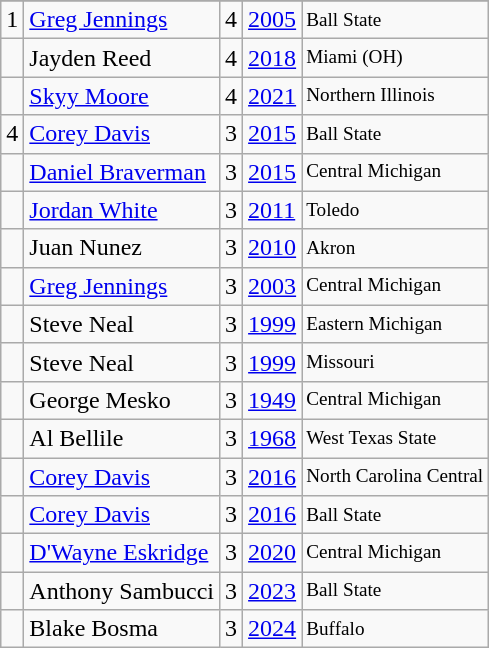<table class="wikitable">
<tr>
</tr>
<tr>
<td>1</td>
<td><a href='#'>Greg Jennings</a></td>
<td>4</td>
<td><a href='#'>2005</a></td>
<td style="font-size:80%;">Ball State</td>
</tr>
<tr>
<td></td>
<td>Jayden Reed</td>
<td>4</td>
<td><a href='#'>2018</a></td>
<td style="font-size:80%;">Miami (OH)</td>
</tr>
<tr>
<td></td>
<td><a href='#'>Skyy Moore</a></td>
<td>4</td>
<td><a href='#'>2021</a></td>
<td style="font-size:80%;">Northern Illinois</td>
</tr>
<tr>
<td>4</td>
<td><a href='#'>Corey Davis</a></td>
<td>3</td>
<td><a href='#'>2015</a></td>
<td style="font-size:80%;">Ball State</td>
</tr>
<tr>
<td></td>
<td><a href='#'>Daniel Braverman</a></td>
<td>3</td>
<td><a href='#'>2015</a></td>
<td style="font-size:80%;">Central Michigan</td>
</tr>
<tr>
<td></td>
<td><a href='#'>Jordan White</a></td>
<td>3</td>
<td><a href='#'>2011</a></td>
<td style="font-size:80%;">Toledo</td>
</tr>
<tr>
<td></td>
<td>Juan Nunez</td>
<td>3</td>
<td><a href='#'>2010</a></td>
<td style="font-size:80%;">Akron</td>
</tr>
<tr>
<td></td>
<td><a href='#'>Greg Jennings</a></td>
<td>3</td>
<td><a href='#'>2003</a></td>
<td style="font-size:80%;">Central Michigan</td>
</tr>
<tr>
<td></td>
<td>Steve Neal</td>
<td>3</td>
<td><a href='#'>1999</a></td>
<td style="font-size:80%;">Eastern Michigan</td>
</tr>
<tr>
<td></td>
<td>Steve Neal</td>
<td>3</td>
<td><a href='#'>1999</a></td>
<td style="font-size:80%;">Missouri</td>
</tr>
<tr>
<td></td>
<td>George Mesko</td>
<td>3</td>
<td><a href='#'>1949</a></td>
<td style="font-size:80%;">Central Michigan</td>
</tr>
<tr>
<td></td>
<td>Al Bellile</td>
<td>3</td>
<td><a href='#'>1968</a></td>
<td style="font-size:80%;">West Texas State</td>
</tr>
<tr>
<td></td>
<td><a href='#'>Corey Davis</a></td>
<td>3</td>
<td><a href='#'>2016</a></td>
<td style="font-size:80%;">North Carolina Central</td>
</tr>
<tr>
<td></td>
<td><a href='#'>Corey Davis</a></td>
<td>3</td>
<td><a href='#'>2016</a></td>
<td style="font-size:80%;">Ball State</td>
</tr>
<tr>
<td></td>
<td><a href='#'>D'Wayne Eskridge</a></td>
<td>3</td>
<td><a href='#'>2020</a></td>
<td style="font-size:80%;">Central Michigan</td>
</tr>
<tr>
<td></td>
<td>Anthony Sambucci</td>
<td>3</td>
<td><a href='#'>2023</a></td>
<td style="font-size:80%;">Ball State</td>
</tr>
<tr>
<td></td>
<td>Blake Bosma</td>
<td>3</td>
<td><a href='#'>2024</a></td>
<td style="font-size:80%;">Buffalo</td>
</tr>
</table>
